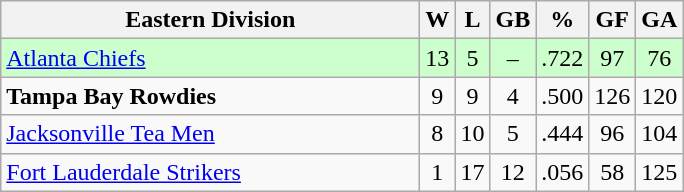<table class="wikitable" style="text-align:center">
<tr>
<th style="width:17em">Eastern Division</th>
<th>W</th>
<th>L</th>
<th>GB</th>
<th>%</th>
<th>GF</th>
<th>GA</th>
</tr>
<tr bgcolor=#ccffcc align=center>
<td align=left><a href='#'>Atlanta Chiefs</a></td>
<td>13</td>
<td>5</td>
<td>–</td>
<td>.722</td>
<td>97</td>
<td>76</td>
</tr>
<tr>
<td align=left><strong>Tampa Bay Rowdies</strong></td>
<td>9</td>
<td>9</td>
<td>4</td>
<td>.500</td>
<td>126</td>
<td>120</td>
</tr>
<tr>
<td align=left><a href='#'>Jacksonville Tea Men</a></td>
<td>8</td>
<td>10</td>
<td>5</td>
<td>.444</td>
<td>96</td>
<td>104</td>
</tr>
<tr>
<td align=left><a href='#'>Fort Lauderdale Strikers</a></td>
<td>1</td>
<td>17</td>
<td>12</td>
<td>.056</td>
<td>58</td>
<td>125</td>
</tr>
</table>
